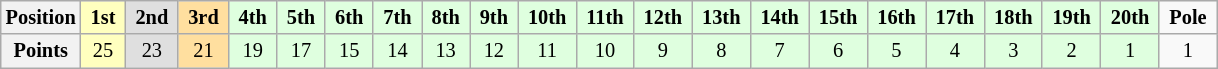<table class="wikitable" style="font-size:85%; text-align:center">
<tr>
<th>Position</th>
<td style="background:#FFFFBF;"> <strong>1st</strong> </td>
<td style="background:#DFDFDF;"> <strong>2nd</strong> </td>
<td style="background:#FFDF9F;"> <strong>3rd</strong> </td>
<td style="background:#DFFFDF;"> <strong>4th</strong> </td>
<td style="background:#DFFFDF;"> <strong>5th</strong> </td>
<td style="background:#DFFFDF;"> <strong>6th</strong> </td>
<td style="background:#DFFFDF;"> <strong>7th</strong> </td>
<td style="background:#DFFFDF;"> <strong>8th</strong> </td>
<td style="background:#DFFFDF;"> <strong>9th</strong> </td>
<td style="background:#DFFFDF;"> <strong>10th</strong> </td>
<td style="background:#DFFFDF;"> <strong>11th</strong> </td>
<td style="background:#DFFFDF;"> <strong>12th</strong> </td>
<td style="background:#DFFFDF;"> <strong>13th</strong> </td>
<td style="background:#DFFFDF;"> <strong>14th</strong> </td>
<td style="background:#DFFFDF;"> <strong>15th</strong> </td>
<td style="background:#DFFFDF;"> <strong>16th</strong> </td>
<td style="background:#DFFFDF;"> <strong>17th</strong> </td>
<td style="background:#DFFFDF;"> <strong>18th</strong> </td>
<td style="background:#DFFFDF;"> <strong>19th</strong> </td>
<td style="background:#DFFFDF;"> <strong>20th</strong> </td>
<td> <strong>Pole</strong> </td>
</tr>
<tr>
<th>Points</th>
<td style="background:#FFFFBF;">25</td>
<td style="background:#DFDFDF;">23</td>
<td style="background:#FFDF9F;">21</td>
<td style="background:#DFFFDF;">19</td>
<td style="background:#DFFFDF;">17</td>
<td style="background:#DFFFDF;">15</td>
<td style="background:#DFFFDF;">14</td>
<td style="background:#DFFFDF;">13</td>
<td style="background:#DFFFDF;">12</td>
<td style="background:#DFFFDF;">11</td>
<td style="background:#DFFFDF;">10</td>
<td style="background:#DFFFDF;">9</td>
<td style="background:#DFFFDF;">8</td>
<td style="background:#DFFFDF;">7</td>
<td style="background:#DFFFDF;">6</td>
<td style="background:#DFFFDF;">5</td>
<td style="background:#DFFFDF;">4</td>
<td style="background:#DFFFDF;">3</td>
<td style="background:#DFFFDF;">2</td>
<td style="background:#DFFFDF;">1</td>
<td>1</td>
</tr>
</table>
